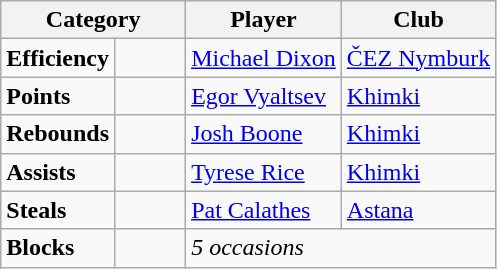<table class="wikitable">
<tr>
<th colspan=2>Category</th>
<th>Player</th>
<th>Club</th>
</tr>
<tr>
<td><strong>Efficiency</strong></td>
<td width=40></td>
<td> <a href='#'>Michael Dixon</a></td>
<td><a href='#'>ČEZ Nymburk</a></td>
</tr>
<tr>
<td><strong>Points</strong></td>
<td width=40></td>
<td> <a href='#'>Egor Vyaltsev</a></td>
<td><a href='#'>Khimki</a></td>
</tr>
<tr>
<td><strong>Rebounds</strong></td>
<td></td>
<td> <a href='#'>Josh Boone</a></td>
<td><a href='#'>Khimki</a></td>
</tr>
<tr>
<td><strong>Assists</strong></td>
<td></td>
<td> <a href='#'>Tyrese Rice</a></td>
<td><a href='#'>Khimki</a></td>
</tr>
<tr>
<td><strong>Steals</strong></td>
<td></td>
<td> <a href='#'>Pat Calathes</a></td>
<td><a href='#'>Astana</a></td>
</tr>
<tr>
<td><strong>Blocks</strong></td>
<td></td>
<td colspan=2><em>5 occasions</em></td>
</tr>
</table>
